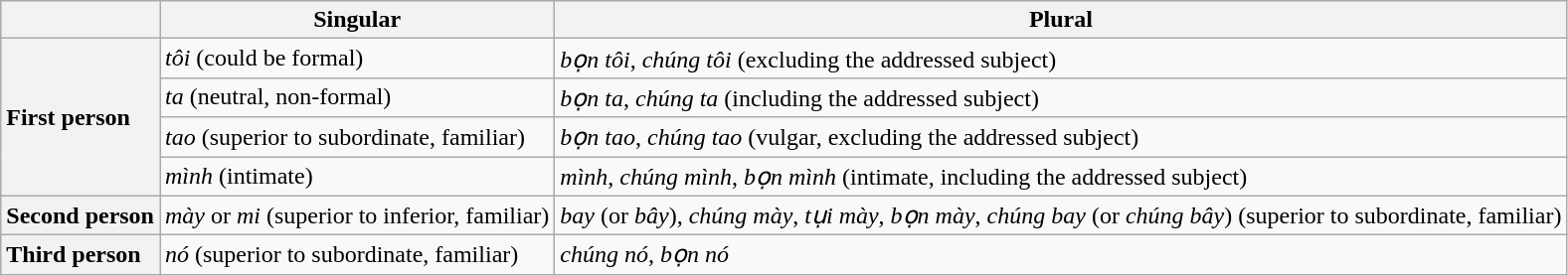<table class="wikitable">
<tr>
<th></th>
<th>Singular</th>
<th>Plural</th>
</tr>
<tr>
<th rowspan="4" style="text-align: left;">First person</th>
<td><em>tôi</em> (could be formal)</td>
<td><em>bọn tôi</em>, <em>chúng tôi</em> (excluding the addressed subject)</td>
</tr>
<tr>
<td><em>ta</em> (neutral, non-formal)</td>
<td><em>bọn ta</em>, <em>chúng ta</em> (including the addressed subject)</td>
</tr>
<tr>
<td><em>tao</em> (superior to subordinate, familiar)</td>
<td><em>bọn tao</em>, <em>chúng tao</em> (vulgar, excluding the addressed subject)</td>
</tr>
<tr>
<td><em>mình</em> (intimate)</td>
<td><em>mình</em>, <em>chúng mình</em>, <em>bọn mình</em> (intimate, including the addressed subject)</td>
</tr>
<tr>
<th style="text-align: left;">Second person</th>
<td><em>mày</em> or <em>mi</em> (superior to inferior, familiar)</td>
<td><em>bay</em> (or <em>bây</em>), <em>chúng mày</em>, <em>tụi mày</em>, <em>bọn mày</em>, <em>chúng bay</em> (or <em>chúng bây</em>) (superior to subordinate, familiar)</td>
</tr>
<tr>
<th style="text-align: left;">Third person</th>
<td><em>nó</em> (superior to subordinate, familiar)</td>
<td><em>chúng nó</em>, <em>bọn nó</em></td>
</tr>
</table>
